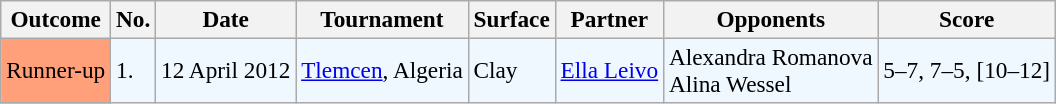<table class="sortable wikitable" style=font-size:97%>
<tr>
<th>Outcome</th>
<th>No.</th>
<th>Date</th>
<th>Tournament</th>
<th>Surface</th>
<th>Partner</th>
<th>Opponents</th>
<th>Score</th>
</tr>
<tr style="background:#f0f8ff;">
<td style="background:#ffa07a;">Runner-up</td>
<td>1.</td>
<td>12 April 2012</td>
<td><a href='#'>Tlemcen</a>, Algeria</td>
<td>Clay</td>
<td> <a href='#'>Ella Leivo</a></td>
<td> Alexandra Romanova <br>  Alina Wessel</td>
<td>5–7, 7–5, [10–12]</td>
</tr>
</table>
